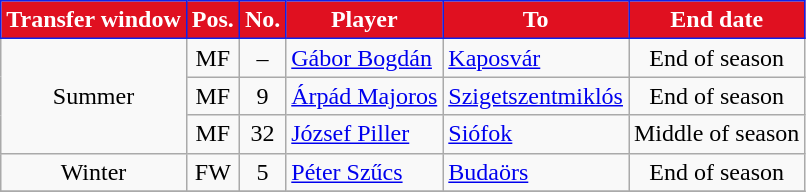<table class="wikitable plainrowheaders sortable">
<tr>
<th style="background-color:#E01020;color:white;border:1px solid #0E22E9">Transfer window</th>
<th style="background-color:#E01020;color:white;border:1px solid #0E22E9">Pos.</th>
<th style="background-color:#E01020;color:white;border:1px solid #0E22E9">No.</th>
<th style="background-color:#E01020;color:white;border:1px solid #0E22E9">Player</th>
<th style="background-color:#E01020;color:white;border:1px solid #0E22E9">To</th>
<th style="background-color:#E01020;color:white;border:1px solid #0E22E9">End date</th>
</tr>
<tr>
<td rowspan="3" style="text-align:center;">Summer</td>
<td style=text-align:center;>MF</td>
<td style=text-align:center;>–</td>
<td style=text-align:left;> <a href='#'>Gábor Bogdán</a></td>
<td style=text-align:left;><a href='#'>Kaposvár</a></td>
<td style=text-align:center;>End of season</td>
</tr>
<tr>
<td style=text-align:center;>MF</td>
<td style=text-align:center;>9</td>
<td style=text-align:left;> <a href='#'>Árpád Majoros</a></td>
<td style=text-align:left;><a href='#'>Szigetszentmiklós</a></td>
<td style=text-align:center;>End of season</td>
</tr>
<tr>
<td style=text-align:center;>MF</td>
<td style=text-align:center;>32</td>
<td style=text-align:left;> <a href='#'>József Piller</a></td>
<td style=text-align:left;><a href='#'>Siófok</a></td>
<td style=text-align:center;>Middle of season</td>
</tr>
<tr>
<td style="text-align:center;">Winter</td>
<td style=text-align:center;>FW</td>
<td style=text-align:center;>5</td>
<td style=text-align:left;> <a href='#'>Péter Szűcs</a></td>
<td style=text-align:left;><a href='#'>Budaörs</a></td>
<td style=text-align:center;>End of season</td>
</tr>
<tr>
</tr>
</table>
